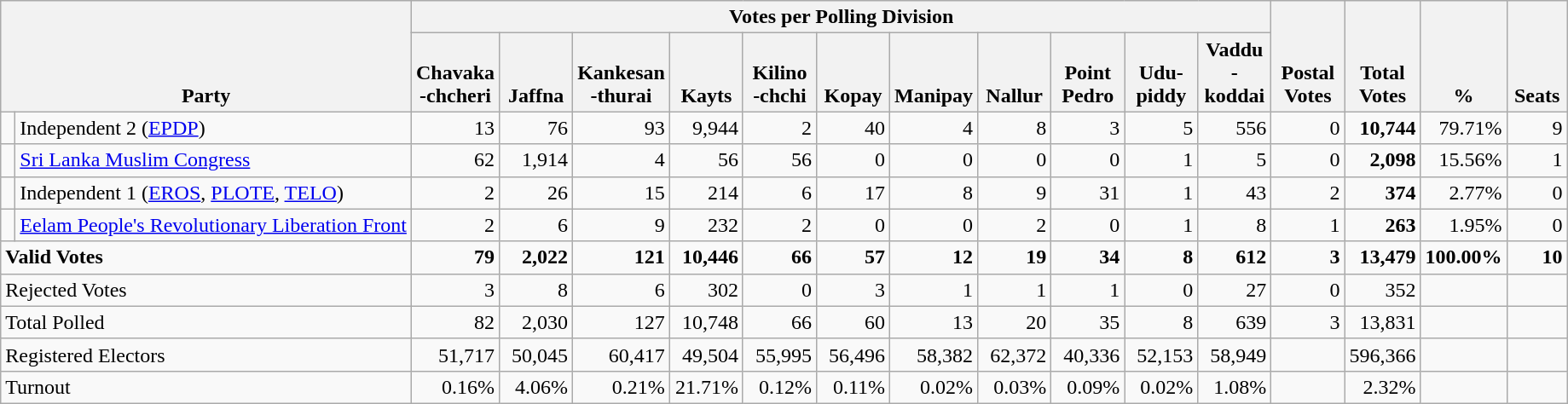<table class="wikitable" border="1" style="text-align:right;">
<tr>
<th align=left valign=bottom rowspan=2 colspan=2>Party</th>
<th colspan=11>Votes per Polling Division</th>
<th align=center valign=bottom rowspan=2 width="50">Postal<br>Votes</th>
<th align=center valign=bottom rowspan=2 width="50">Total Votes</th>
<th align=center valign=bottom rowspan=2 width="50">%</th>
<th align=center valign=bottom rowspan=2 width="40">Seats</th>
</tr>
<tr>
<th align=center valign=bottom width="50">Chavaka<br>-chcheri</th>
<th align=center valign=bottom width="50">Jaffna</th>
<th align=center valign=bottom width="50">Kankesan<br>-thurai</th>
<th align=center valign=bottom width="50">Kayts</th>
<th align=center valign=bottom width="50">Kilino<br>-chchi</th>
<th align=center valign=bottom width="50">Kopay</th>
<th align=center valign=bottom width="50">Manipay</th>
<th align=center valign=bottom width="50">Nallur</th>
<th align=center valign=bottom width="50">Point<br>Pedro</th>
<th align=center valign=bottom width="50">Udu-<br>piddy</th>
<th align=center valign=bottom width="50">Vaddu<br>-koddai</th>
</tr>
<tr>
<td bgcolor=> </td>
<td align=left>Independent 2 (<a href='#'>EPDP</a>)</td>
<td>13</td>
<td>76</td>
<td>93</td>
<td>9,944</td>
<td>2</td>
<td>40</td>
<td>4</td>
<td>8</td>
<td>3</td>
<td>5</td>
<td>556</td>
<td>0</td>
<td><strong>10,744</strong></td>
<td>79.71%</td>
<td>9</td>
</tr>
<tr>
<td bgcolor=> </td>
<td align=left><a href='#'>Sri Lanka Muslim Congress</a></td>
<td>62</td>
<td>1,914</td>
<td>4</td>
<td>56</td>
<td>56</td>
<td>0</td>
<td>0</td>
<td>0</td>
<td>0</td>
<td>1</td>
<td>5</td>
<td>0</td>
<td><strong>2,098</strong></td>
<td>15.56%</td>
<td>1</td>
</tr>
<tr>
<td></td>
<td align=left>Independent 1 (<a href='#'>EROS</a>, <a href='#'>PLOTE</a>, <a href='#'>TELO</a>)</td>
<td>2</td>
<td>26</td>
<td>15</td>
<td>214</td>
<td>6</td>
<td>17</td>
<td>8</td>
<td>9</td>
<td>31</td>
<td>1</td>
<td>43</td>
<td>2</td>
<td><strong>374</strong></td>
<td>2.77%</td>
<td>0</td>
</tr>
<tr>
<td bgcolor=> </td>
<td align=left><a href='#'>Eelam People's Revolutionary Liberation Front</a></td>
<td>2</td>
<td>6</td>
<td>9</td>
<td>232</td>
<td>2</td>
<td>0</td>
<td>0</td>
<td>2</td>
<td>0</td>
<td>1</td>
<td>8</td>
<td>1</td>
<td><strong>263</strong></td>
<td>1.95%</td>
<td>0</td>
</tr>
<tr>
<td align=left colspan=2><strong>Valid Votes</strong></td>
<td><strong>79</strong></td>
<td><strong>2,022</strong></td>
<td><strong>121</strong></td>
<td><strong>10,446</strong></td>
<td><strong>66</strong></td>
<td><strong>57</strong></td>
<td><strong>12</strong></td>
<td><strong>19</strong></td>
<td><strong>34</strong></td>
<td><strong>8</strong></td>
<td><strong>612</strong></td>
<td><strong>3</strong></td>
<td><strong>13,479</strong></td>
<td><strong>100.00%</strong></td>
<td><strong>10</strong></td>
</tr>
<tr>
<td align=left colspan=2>Rejected Votes</td>
<td>3</td>
<td>8</td>
<td>6</td>
<td>302</td>
<td>0</td>
<td>3</td>
<td>1</td>
<td>1</td>
<td>1</td>
<td>0</td>
<td>27</td>
<td>0</td>
<td>352</td>
<td></td>
<td></td>
</tr>
<tr>
<td align=left colspan=2>Total Polled</td>
<td>82</td>
<td>2,030</td>
<td>127</td>
<td>10,748</td>
<td>66</td>
<td>60</td>
<td>13</td>
<td>20</td>
<td>35</td>
<td>8</td>
<td>639</td>
<td>3</td>
<td>13,831</td>
<td></td>
<td></td>
</tr>
<tr>
<td align=left colspan=2>Registered Electors</td>
<td>51,717</td>
<td>50,045</td>
<td>60,417</td>
<td>49,504</td>
<td>55,995</td>
<td>56,496</td>
<td>58,382</td>
<td>62,372</td>
<td>40,336</td>
<td>52,153</td>
<td>58,949</td>
<td></td>
<td>596,366</td>
<td></td>
<td></td>
</tr>
<tr>
<td align=left colspan=2>Turnout</td>
<td>0.16%</td>
<td>4.06%</td>
<td>0.21%</td>
<td>21.71%</td>
<td>0.12%</td>
<td>0.11%</td>
<td>0.02%</td>
<td>0.03%</td>
<td>0.09%</td>
<td>0.02%</td>
<td>1.08%</td>
<td></td>
<td>2.32%</td>
<td></td>
<td></td>
</tr>
</table>
